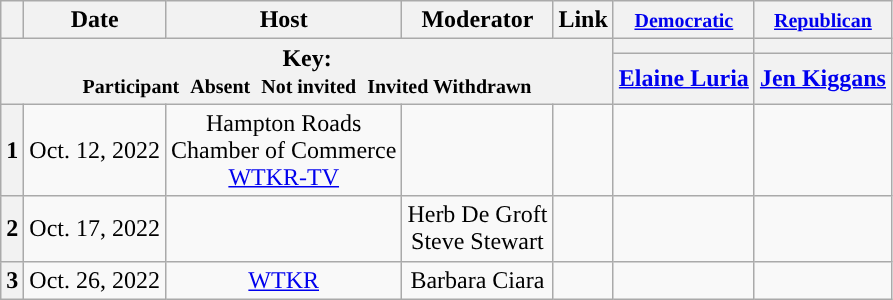<table class="wikitable" style="text-align:center;">
<tr>
<th scope="col"></th>
<th scope="col">Date</th>
<th scope="col">Host</th>
<th scope="col">Moderator</th>
<th scope="col">Link</th>
<th scope="col"><small><a href='#'>Democratic</a></small></th>
<th scope="col"><small><a href='#'>Republican</a></small></th>
</tr>
<tr>
<th colspan="5" rowspan="2">Key:<br> <small>Participant </small>  <small>Absent </small>  <small>Not invited </small>  <small>Invited  Withdrawn</small></th>
<th scope="col" style="background:"></th>
<th scope="col" style="background:"></th>
</tr>
<tr>
<th scope="col"><a href='#'>Elaine Luria</a></th>
<th scope="col"><a href='#'>Jen Kiggans</a></th>
</tr>
<tr>
<th>1</th>
<td style="white-space:nowrap;">Oct. 12, 2022</td>
<td style="white-space:nowrap;">Hampton Roads<br>Chamber of Commerce<br><a href='#'>WTKR-TV</a></td>
<td style="white-space:nowrap;"></td>
<td style="white-space:nowrap;"></td>
<td></td>
<td></td>
</tr>
<tr>
<th>2</th>
<td style="white-space:nowrap;">Oct. 17, 2022</td>
<td style="white-space:nowrap;"></td>
<td style="white-space:nowrap;">Herb De Groft<br>Steve Stewart</td>
<td style="white-space:nowrap;"></td>
<td></td>
<td></td>
</tr>
<tr>
<th>3</th>
<td style="white-space:nowrap;">Oct. 26, 2022</td>
<td style="white-space:nowrap;"><a href='#'>WTKR</a></td>
<td style="white-space:nowrap;">Barbara Ciara</td>
<td style="white-space:nowrap;"></td>
<td></td>
<td></td>
</tr>
</table>
